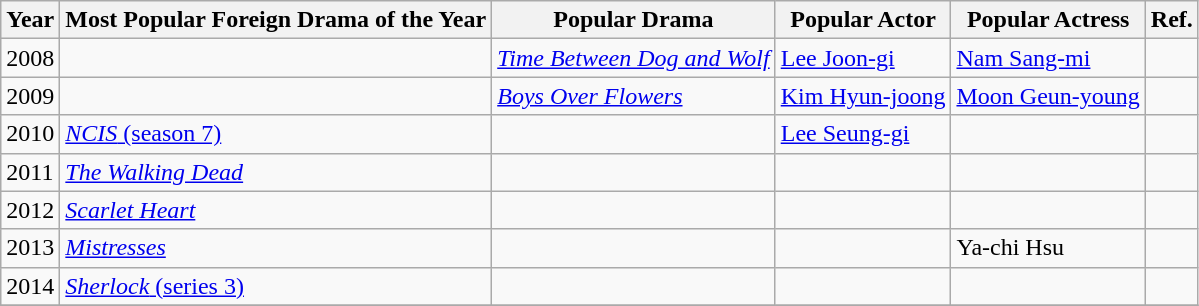<table class="wikitable">
<tr ≤>
<th>Year</th>
<th>Most Popular Foreign Drama of the Year</th>
<th>Popular Drama</th>
<th>Popular Actor</th>
<th>Popular Actress</th>
<th>Ref.</th>
</tr>
<tr>
<td>2008</td>
<td></td>
<td><em><a href='#'>Time Between Dog and Wolf</a></em><br></td>
<td><a href='#'>Lee Joon-gi</a><br></td>
<td><a href='#'>Nam Sang-mi</a><br></td>
<td></td>
</tr>
<tr>
<td>2009</td>
<td></td>
<td><em><a href='#'>Boys Over Flowers</a></em><br></td>
<td><a href='#'>Kim Hyun-joong</a><br></td>
<td><a href='#'>Moon Geun-young</a><br></td>
<td></td>
</tr>
<tr>
<td>2010</td>
<td><a href='#'><em>NCIS</em> (season 7)</a><br></td>
<td></td>
<td><a href='#'>Lee Seung-gi</a><br></td>
<td></td>
<td></td>
</tr>
<tr>
<td>2011</td>
<td><em><a href='#'>The Walking Dead</a></em><br></td>
<td></td>
<td></td>
<td></td>
<td></td>
</tr>
<tr>
<td>2012</td>
<td><em><a href='#'>Scarlet Heart</a></em><br></td>
<td></td>
<td></td>
<td></td>
<td></td>
</tr>
<tr>
<td>2013</td>
<td><em><a href='#'>Mistresses</a></em><br></td>
<td></td>
<td></td>
<td>Ya-chi Hsu<br></td>
<td></td>
</tr>
<tr>
<td>2014</td>
<td><a href='#'><em>Sherlock</em> (series 3)</a><br></td>
<td></td>
<td></td>
<td></td>
<td></td>
</tr>
<tr>
</tr>
</table>
